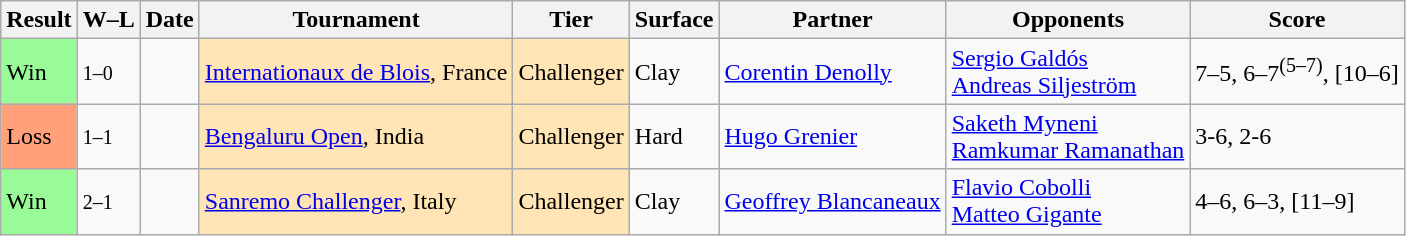<table class="sortable wikitable">
<tr>
<th>Result</th>
<th class="unsortable">W–L</th>
<th>Date</th>
<th>Tournament</th>
<th>Tier</th>
<th>Surface</th>
<th>Partner</th>
<th>Opponents</th>
<th class="unsortable">Score</th>
</tr>
<tr>
<td bgcolor=98FB98>Win</td>
<td><small>1–0</small></td>
<td><a href='#'></a></td>
<td style="background:moccasin;"><a href='#'>Internationaux de Blois</a>, France</td>
<td style="background:moccasin;">Challenger</td>
<td>Clay</td>
<td> <a href='#'>Corentin Denolly</a></td>
<td> <a href='#'>Sergio Galdós</a><br> <a href='#'>Andreas Siljeström</a></td>
<td>7–5, 6–7<sup>(5–7)</sup>, [10–6]</td>
</tr>
<tr>
<td bgcolor=FFA07A>Loss</td>
<td><small>1–1</small></td>
<td><a href='#'></a></td>
<td style="background:moccasin;"><a href='#'>Bengaluru Open</a>, India</td>
<td style="background:moccasin;">Challenger</td>
<td>Hard</td>
<td> <a href='#'>Hugo Grenier</a></td>
<td> <a href='#'>Saketh Myneni</a><br> <a href='#'>Ramkumar Ramanathan</a></td>
<td>3-6, 2-6</td>
</tr>
<tr>
<td bgcolor=98FB98>Win</td>
<td><small>2–1</small></td>
<td><a href='#'></a></td>
<td style="background:moccasin;"><a href='#'>Sanremo Challenger</a>, Italy</td>
<td style="background:moccasin;">Challenger</td>
<td>Clay</td>
<td> <a href='#'>Geoffrey Blancaneaux</a></td>
<td> <a href='#'>Flavio Cobolli</a><br> <a href='#'>Matteo Gigante</a></td>
<td>4–6, 6–3, [11–9]</td>
</tr>
</table>
